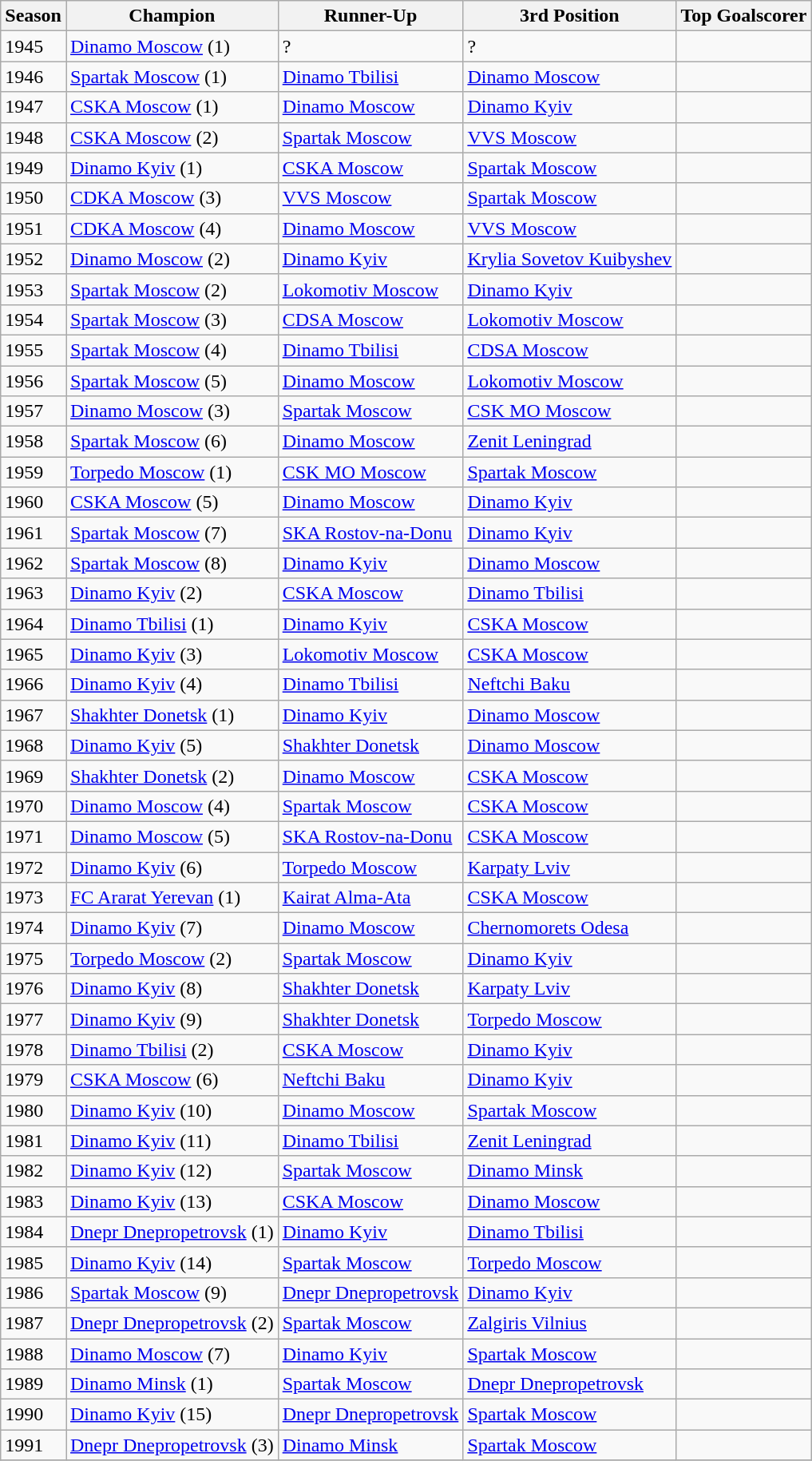<table class="sortable plainrowheaders wikitable">
<tr>
<th>Season</th>
<th>Champion</th>
<th>Runner-Up</th>
<th>3rd Position</th>
<th>Top Goalscorer</th>
</tr>
<tr>
<td>1945</td>
<td><a href='#'>Dinamo Moscow</a> (1)</td>
<td>?</td>
<td>?</td>
<td></td>
</tr>
<tr>
<td>1946</td>
<td><a href='#'>Spartak Moscow</a> (1)</td>
<td><a href='#'>Dinamo Tbilisi</a></td>
<td><a href='#'>Dinamo Moscow</a></td>
<td></td>
</tr>
<tr>
<td>1947</td>
<td><a href='#'>CSKA Moscow</a> (1)</td>
<td><a href='#'>Dinamo Moscow</a></td>
<td><a href='#'>Dinamo Kyiv</a></td>
<td></td>
</tr>
<tr>
<td>1948</td>
<td><a href='#'>CSKA Moscow</a> (2)</td>
<td><a href='#'>Spartak Moscow</a></td>
<td><a href='#'>VVS Moscow</a></td>
<td></td>
</tr>
<tr>
<td>1949</td>
<td><a href='#'>Dinamo Kyiv</a> (1)</td>
<td><a href='#'>CSKA Moscow</a></td>
<td><a href='#'>Spartak Moscow</a></td>
<td></td>
</tr>
<tr>
<td>1950</td>
<td><a href='#'>CDKA Moscow</a> (3)</td>
<td><a href='#'>VVS Moscow</a></td>
<td><a href='#'>Spartak Moscow</a></td>
<td></td>
</tr>
<tr>
<td>1951</td>
<td><a href='#'>CDKA Moscow</a> (4)</td>
<td><a href='#'>Dinamo Moscow</a></td>
<td><a href='#'>VVS Moscow</a></td>
<td></td>
</tr>
<tr>
<td>1952</td>
<td><a href='#'>Dinamo Moscow</a> (2)</td>
<td><a href='#'>Dinamo Kyiv</a></td>
<td><a href='#'>Krylia Sovetov Kuibyshev</a></td>
<td></td>
</tr>
<tr>
<td>1953</td>
<td><a href='#'>Spartak Moscow</a> (2)</td>
<td><a href='#'>Lokomotiv Moscow</a></td>
<td><a href='#'>Dinamo Kyiv</a></td>
<td></td>
</tr>
<tr>
<td>1954</td>
<td><a href='#'>Spartak Moscow</a> (3)</td>
<td><a href='#'>CDSA Moscow</a></td>
<td><a href='#'>Lokomotiv Moscow</a></td>
<td></td>
</tr>
<tr>
<td>1955</td>
<td><a href='#'>Spartak Moscow</a> (4)</td>
<td><a href='#'>Dinamo Tbilisi</a></td>
<td><a href='#'>CDSA Moscow</a></td>
<td></td>
</tr>
<tr>
<td>1956</td>
<td><a href='#'>Spartak Moscow</a> (5)</td>
<td><a href='#'>Dinamo Moscow</a></td>
<td><a href='#'>Lokomotiv Moscow</a></td>
<td></td>
</tr>
<tr>
<td>1957</td>
<td><a href='#'>Dinamo Moscow</a> (3)</td>
<td><a href='#'>Spartak Moscow</a></td>
<td><a href='#'>CSK MO Moscow</a></td>
<td></td>
</tr>
<tr>
<td>1958</td>
<td><a href='#'>Spartak Moscow</a> (6)</td>
<td><a href='#'>Dinamo Moscow</a></td>
<td><a href='#'>Zenit Leningrad</a></td>
<td></td>
</tr>
<tr>
<td>1959</td>
<td><a href='#'>Torpedo Moscow</a> (1)</td>
<td><a href='#'>CSK MO Moscow</a></td>
<td><a href='#'>Spartak Moscow</a></td>
<td></td>
</tr>
<tr>
<td>1960</td>
<td><a href='#'>CSKA Moscow</a> (5)</td>
<td><a href='#'>Dinamo Moscow</a></td>
<td><a href='#'>Dinamo Kyiv</a></td>
<td></td>
</tr>
<tr>
<td>1961</td>
<td><a href='#'>Spartak Moscow</a> (7)</td>
<td><a href='#'>SKA Rostov-na-Donu</a></td>
<td><a href='#'>Dinamo Kyiv</a></td>
<td></td>
</tr>
<tr>
<td>1962</td>
<td><a href='#'>Spartak Moscow</a> (8)</td>
<td><a href='#'>Dinamo Kyiv</a></td>
<td><a href='#'>Dinamo Moscow</a></td>
<td></td>
</tr>
<tr>
<td>1963</td>
<td><a href='#'>Dinamo Kyiv</a> (2)</td>
<td><a href='#'>CSKA Moscow</a></td>
<td><a href='#'>Dinamo Tbilisi</a></td>
<td></td>
</tr>
<tr>
<td>1964</td>
<td><a href='#'>Dinamo Tbilisi</a> (1)</td>
<td><a href='#'>Dinamo Kyiv</a></td>
<td><a href='#'>CSKA Moscow</a></td>
<td></td>
</tr>
<tr>
<td>1965</td>
<td><a href='#'>Dinamo Kyiv</a> (3)</td>
<td><a href='#'>Lokomotiv Moscow</a></td>
<td><a href='#'>CSKA Moscow</a></td>
<td></td>
</tr>
<tr>
<td>1966</td>
<td><a href='#'>Dinamo Kyiv</a> (4)</td>
<td><a href='#'>Dinamo Tbilisi</a></td>
<td><a href='#'>Neftchi Baku</a></td>
<td></td>
</tr>
<tr>
<td>1967</td>
<td><a href='#'>Shakhter Donetsk</a> (1)</td>
<td><a href='#'>Dinamo Kyiv</a></td>
<td><a href='#'>Dinamo Moscow</a></td>
<td></td>
</tr>
<tr>
<td>1968</td>
<td><a href='#'>Dinamo Kyiv</a> (5)</td>
<td><a href='#'>Shakhter Donetsk</a></td>
<td><a href='#'>Dinamo Moscow</a></td>
<td></td>
</tr>
<tr>
<td>1969</td>
<td><a href='#'>Shakhter Donetsk</a> (2)</td>
<td><a href='#'>Dinamo Moscow</a></td>
<td><a href='#'>CSKA Moscow</a></td>
<td></td>
</tr>
<tr>
<td>1970</td>
<td><a href='#'>Dinamo Moscow</a> (4)</td>
<td><a href='#'>Spartak Moscow</a></td>
<td><a href='#'>CSKA Moscow</a></td>
<td></td>
</tr>
<tr>
<td>1971</td>
<td><a href='#'>Dinamo Moscow</a> (5)</td>
<td><a href='#'>SKA Rostov-na-Donu</a></td>
<td><a href='#'>CSKA Moscow</a></td>
<td></td>
</tr>
<tr>
<td>1972</td>
<td><a href='#'>Dinamo Kyiv</a> (6)</td>
<td><a href='#'>Torpedo Moscow</a></td>
<td><a href='#'>Karpaty Lviv</a></td>
<td></td>
</tr>
<tr>
<td>1973</td>
<td><a href='#'>FC Ararat Yerevan</a> (1)</td>
<td><a href='#'>Kairat Alma-Ata</a></td>
<td><a href='#'>CSKA Moscow</a></td>
<td></td>
</tr>
<tr>
<td>1974</td>
<td><a href='#'>Dinamo Kyiv</a> (7)</td>
<td><a href='#'>Dinamo Moscow</a></td>
<td><a href='#'>Chernomorets Odesa</a></td>
<td></td>
</tr>
<tr>
<td>1975</td>
<td><a href='#'>Torpedo Moscow</a> (2)</td>
<td><a href='#'>Spartak Moscow</a></td>
<td><a href='#'>Dinamo Kyiv</a></td>
<td></td>
</tr>
<tr>
<td>1976</td>
<td><a href='#'>Dinamo Kyiv</a> (8)</td>
<td><a href='#'>Shakhter Donetsk</a></td>
<td><a href='#'>Karpaty Lviv</a></td>
<td></td>
</tr>
<tr>
<td>1977</td>
<td><a href='#'>Dinamo Kyiv</a> (9)</td>
<td><a href='#'>Shakhter Donetsk</a></td>
<td><a href='#'>Torpedo Moscow</a></td>
<td></td>
</tr>
<tr>
<td>1978</td>
<td><a href='#'>Dinamo Tbilisi</a> (2)</td>
<td><a href='#'>CSKA Moscow</a></td>
<td><a href='#'>Dinamo Kyiv</a></td>
<td></td>
</tr>
<tr>
<td>1979</td>
<td><a href='#'>CSKA Moscow</a> (6)</td>
<td><a href='#'>Neftchi Baku</a></td>
<td><a href='#'>Dinamo Kyiv</a></td>
<td></td>
</tr>
<tr>
<td>1980</td>
<td><a href='#'>Dinamo Kyiv</a> (10)</td>
<td><a href='#'>Dinamo Moscow</a></td>
<td><a href='#'>Spartak Moscow</a></td>
<td></td>
</tr>
<tr>
<td>1981</td>
<td><a href='#'>Dinamo Kyiv</a> (11)</td>
<td><a href='#'>Dinamo Tbilisi</a></td>
<td><a href='#'>Zenit Leningrad</a></td>
<td></td>
</tr>
<tr>
<td>1982</td>
<td><a href='#'>Dinamo Kyiv</a> (12)</td>
<td><a href='#'>Spartak Moscow</a></td>
<td><a href='#'>Dinamo Minsk</a></td>
<td></td>
</tr>
<tr>
<td>1983</td>
<td><a href='#'>Dinamo Kyiv</a> (13)</td>
<td><a href='#'>CSKA Moscow</a></td>
<td><a href='#'>Dinamo Moscow</a></td>
<td></td>
</tr>
<tr>
<td>1984</td>
<td><a href='#'>Dnepr Dnepropetrovsk</a> (1)</td>
<td><a href='#'>Dinamo Kyiv</a></td>
<td><a href='#'>Dinamo Tbilisi</a></td>
<td></td>
</tr>
<tr>
<td>1985</td>
<td><a href='#'>Dinamo Kyiv</a> (14)</td>
<td><a href='#'>Spartak Moscow</a></td>
<td><a href='#'>Torpedo Moscow</a></td>
<td></td>
</tr>
<tr>
<td>1986</td>
<td><a href='#'>Spartak Moscow</a> (9)</td>
<td><a href='#'>Dnepr Dnepropetrovsk</a></td>
<td><a href='#'>Dinamo Kyiv</a></td>
<td></td>
</tr>
<tr>
<td>1987</td>
<td><a href='#'>Dnepr Dnepropetrovsk</a> (2)</td>
<td><a href='#'>Spartak Moscow</a></td>
<td><a href='#'>Zalgiris Vilnius</a></td>
<td></td>
</tr>
<tr>
<td>1988</td>
<td><a href='#'>Dinamo Moscow</a> (7)</td>
<td><a href='#'>Dinamo Kyiv</a></td>
<td><a href='#'>Spartak Moscow</a></td>
<td></td>
</tr>
<tr>
<td>1989</td>
<td><a href='#'>Dinamo Minsk</a> (1)</td>
<td><a href='#'>Spartak Moscow</a></td>
<td><a href='#'>Dnepr Dnepropetrovsk</a></td>
<td></td>
</tr>
<tr>
<td>1990</td>
<td><a href='#'>Dinamo Kyiv</a> (15)</td>
<td><a href='#'>Dnepr Dnepropetrovsk</a></td>
<td><a href='#'>Spartak Moscow</a></td>
<td></td>
</tr>
<tr>
<td>1991</td>
<td><a href='#'>Dnepr Dnepropetrovsk</a> (3)</td>
<td><a href='#'>Dinamo Minsk</a></td>
<td><a href='#'>Spartak Moscow</a></td>
<td></td>
</tr>
<tr>
</tr>
</table>
